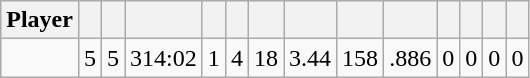<table class="wikitable sortable" style="text-align:center;">
<tr>
<th>Player</th>
<th></th>
<th></th>
<th></th>
<th></th>
<th></th>
<th></th>
<th></th>
<th></th>
<th></th>
<th></th>
<th></th>
<th></th>
<th></th>
</tr>
<tr>
<td></td>
<td>5</td>
<td>5</td>
<td>314:02</td>
<td>1</td>
<td>4</td>
<td>18</td>
<td>3.44</td>
<td>158</td>
<td>.886</td>
<td>0</td>
<td>0</td>
<td>0</td>
<td>0</td>
</tr>
</table>
